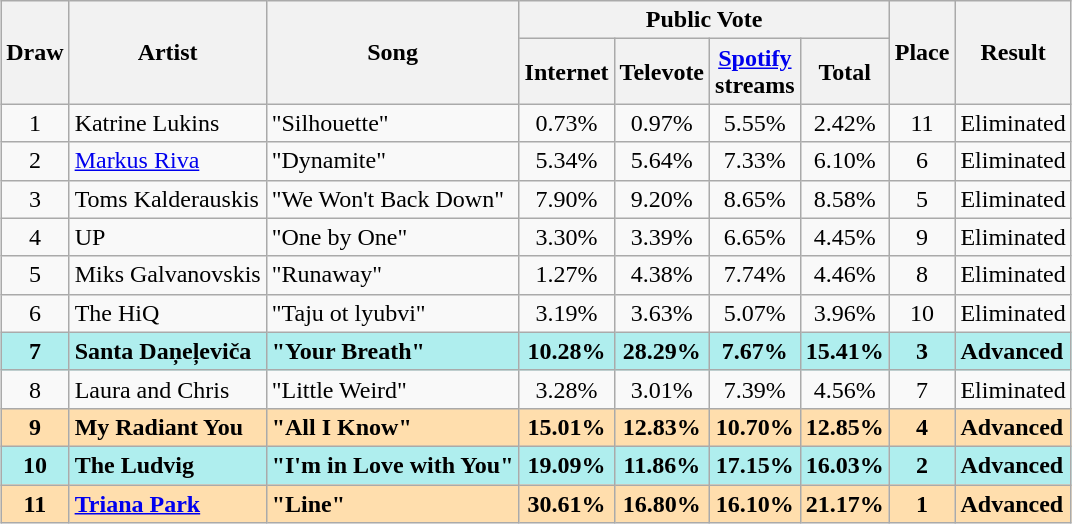<table class="sortable wikitable" style="margin: 1em auto 1em auto; text-align:center;">
<tr>
<th rowspan="2">Draw</th>
<th rowspan="2">Artist</th>
<th rowspan="2">Song</th>
<th colspan="4" class="unsortable">Public Vote</th>
<th rowspan="2">Place</th>
<th rowspan="2">Result</th>
</tr>
<tr>
<th>Internet</th>
<th>Televote</th>
<th><a href='#'>Spotify</a><br>streams</th>
<th>Total</th>
</tr>
<tr>
<td>1</td>
<td align="left">Katrine Lukins</td>
<td align="left">"Silhouette"</td>
<td>0.73%</td>
<td>0.97%</td>
<td>5.55%</td>
<td>2.42%</td>
<td>11</td>
<td align="left">Eliminated</td>
</tr>
<tr>
<td>2</td>
<td align="left"><a href='#'>Markus Riva</a></td>
<td align="left">"Dynamite"</td>
<td>5.34%</td>
<td>5.64%</td>
<td>7.33%</td>
<td>6.10%</td>
<td>6</td>
<td align="left">Eliminated</td>
</tr>
<tr>
<td>3</td>
<td align="left">Toms Kalderauskis</td>
<td align="left">"We Won't Back Down"</td>
<td>7.90%</td>
<td>9.20%</td>
<td>8.65%</td>
<td>8.58%</td>
<td>5</td>
<td align="left">Eliminated</td>
</tr>
<tr>
<td>4</td>
<td align="left">UP</td>
<td align="left">"One by One"</td>
<td>3.30%</td>
<td>3.39%</td>
<td>6.65%</td>
<td>4.45%</td>
<td>9</td>
<td align="left">Eliminated</td>
</tr>
<tr>
<td>5</td>
<td align="left">Miks Galvanovskis</td>
<td align="left">"Runaway"</td>
<td>1.27%</td>
<td>4.38%</td>
<td>7.74%</td>
<td>4.46%</td>
<td>8</td>
<td align="left">Eliminated</td>
</tr>
<tr>
<td>6</td>
<td align="left" data-sort-value="HiQ, The">The HiQ</td>
<td align="left">"Taju ot lyubvi"</td>
<td>3.19%</td>
<td>3.63%</td>
<td>5.07%</td>
<td>3.96%</td>
<td>10</td>
<td align="left">Eliminated</td>
</tr>
<tr style="font-weight:bold; background:paleturquoise;">
<td>7</td>
<td align="left">Santa Daņeļeviča</td>
<td align="left">"Your Breath"</td>
<td>10.28%</td>
<td>28.29%</td>
<td>7.67%</td>
<td>15.41%</td>
<td>3</td>
<td align="left">Advanced</td>
</tr>
<tr>
<td>8</td>
<td align="left">Laura and Chris</td>
<td align="left">"Little Weird"</td>
<td>3.28%</td>
<td>3.01%</td>
<td>7.39%</td>
<td>4.56%</td>
<td>7</td>
<td align="left">Eliminated</td>
</tr>
<tr style="font-weight:bold; background:navajowhite;">
<td>9</td>
<td align="left">My Radiant You</td>
<td align="left">"All I Know"</td>
<td>15.01%</td>
<td>12.83%</td>
<td>10.70%</td>
<td>12.85%</td>
<td>4</td>
<td align="left">Advanced</td>
</tr>
<tr style="font-weight:bold; background:paleturquoise;">
<td>10</td>
<td align="left" data-sort-value="Ludvig, The">The Ludvig</td>
<td align="left">"I'm in Love with You"</td>
<td>19.09%</td>
<td>11.86%</td>
<td>17.15%</td>
<td>16.03%</td>
<td>2</td>
<td align="left">Advanced</td>
</tr>
<tr style="font-weight:bold; background:navajowhite;">
<td>11</td>
<td align="left"><a href='#'>Triana Park</a></td>
<td align="left">"Line"</td>
<td>30.61%</td>
<td>16.80%</td>
<td>16.10%</td>
<td>21.17%</td>
<td>1</td>
<td align="left">Advanced</td>
</tr>
</table>
